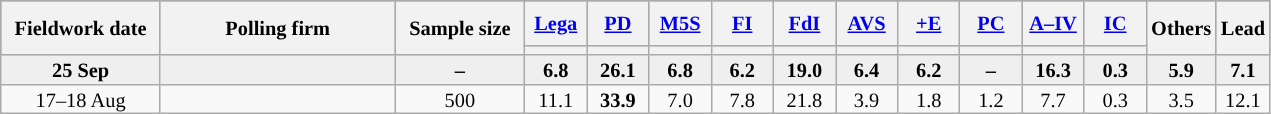<table class="wikitable mw-collapsible" style="text-align:center;font-size:85%;line-height:13px">
<tr style="height:30px; background-color:#8B8B8B">
<th rowspan="2" style="width:100px;">Fieldwork date</th>
<th rowspan="2" style="width:150px;">Polling firm</th>
<th rowspan="2" style="width:80px;">Sample size</th>
<th style="width:35px;"><a href='#'>Lega</a></th>
<th style="width:35px;"><a href='#'>PD</a></th>
<th style="width:35px;"><a href='#'>M5S</a></th>
<th style="width:35px;"><a href='#'>FI</a></th>
<th style="width:35px;"><a href='#'>FdI</a></th>
<th style="width:35px;"><a href='#'>AVS</a></th>
<th style="width:35px;"><a href='#'>+E</a></th>
<th style="width:35px;"><a href='#'>PC</a></th>
<th style="width:35px;"><a href='#'>A–IV</a></th>
<th style="width:35px;"><a href='#'>IC</a></th>
<th rowspan="2" style="width:35px;">Others</th>
<th rowspan="2" style="width:25px;">Lead</th>
</tr>
<tr>
<th style="background:"></th>
<th style="background:"></th>
<th style="background:"></th>
<th style="background:"></th>
<th style="background:"></th>
<th style="background:"></th>
<th style="background:"></th>
<th style="background:"></th>
<th style="background:"></th>
<th style="background:"></th>
</tr>
<tr style="background:#EFEFEF; font-weight:bold;">
<td>25 Sep</td>
<td></td>
<td>–</td>
<td>6.8</td>
<td><strong>26.1</strong></td>
<td>6.8</td>
<td>6.2</td>
<td>19.0</td>
<td>6.4</td>
<td>6.2</td>
<td>–</td>
<td>16.3</td>
<td>0.3</td>
<td>5.9</td>
<td style="background:">7.1</td>
</tr>
<tr>
<td>17–18 Aug</td>
<td></td>
<td>500</td>
<td>11.1</td>
<td><strong>33.9</strong></td>
<td>7.0</td>
<td>7.8</td>
<td>21.8</td>
<td>3.9</td>
<td>1.8</td>
<td>1.2</td>
<td>7.7</td>
<td>0.3</td>
<td>3.5</td>
<td style="background:">12.1</td>
</tr>
</table>
